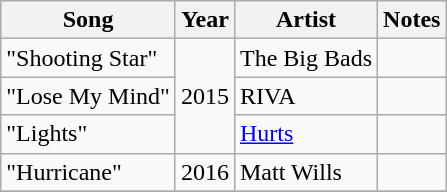<table class="wikitable sortable">
<tr>
<th>Song</th>
<th>Year</th>
<th>Artist</th>
<th class="unsortable">Notes</th>
</tr>
<tr>
<td>"Shooting Star"</td>
<td rowspan="3">2015</td>
<td>The Big Bads</td>
<td></td>
</tr>
<tr>
<td>"Lose My Mind"</td>
<td>RIVA</td>
<td></td>
</tr>
<tr>
<td>"Lights"</td>
<td><a href='#'>Hurts</a></td>
<td></td>
</tr>
<tr>
<td>"Hurricane"</td>
<td>2016</td>
<td>Matt Wills</td>
<td></td>
</tr>
<tr>
</tr>
</table>
